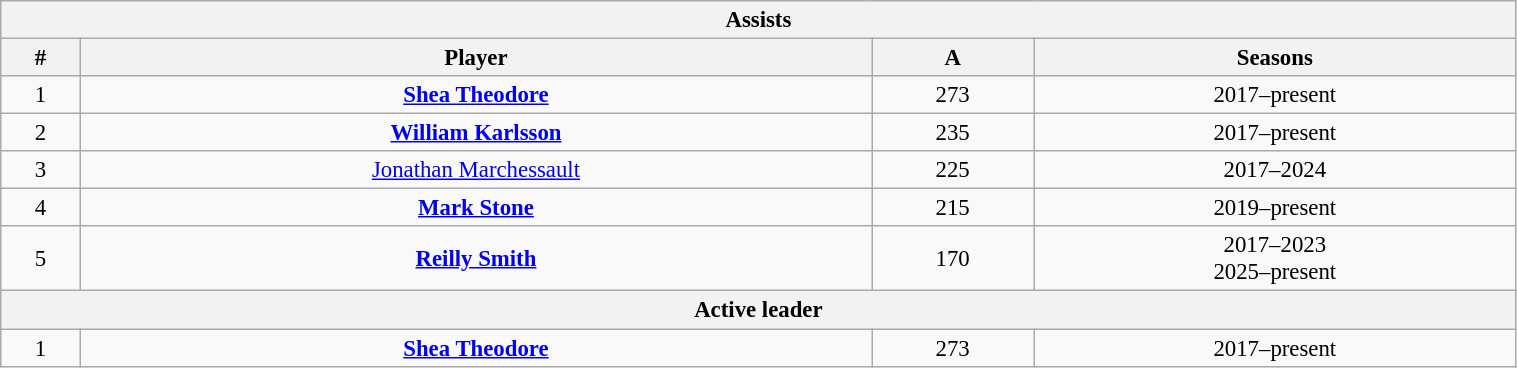<table class="wikitable" style="text-align: center; font-size: 95%" width="80%">
<tr>
<th colspan="4">Assists</th>
</tr>
<tr>
<th>#</th>
<th>Player</th>
<th>A</th>
<th>Seasons</th>
</tr>
<tr>
<td>1</td>
<td><strong><a href='#'>Shea Theodore</a></strong></td>
<td>273</td>
<td>2017–present</td>
</tr>
<tr>
<td>2</td>
<td><strong><a href='#'>William Karlsson</a></strong></td>
<td>235</td>
<td>2017–present</td>
</tr>
<tr>
<td>3</td>
<td><a href='#'>Jonathan Marchessault</a></td>
<td>225</td>
<td>2017–2024</td>
</tr>
<tr>
<td>4</td>
<td><strong><a href='#'>Mark Stone</a></strong></td>
<td>215</td>
<td>2019–present</td>
</tr>
<tr>
<td>5</td>
<td><strong><a href='#'>Reilly Smith</a></strong></td>
<td>170</td>
<td>2017–2023<br>2025–present</td>
</tr>
<tr>
<th colspan="4">Active leader</th>
</tr>
<tr>
<td>1</td>
<td><strong><a href='#'>Shea Theodore</a></strong></td>
<td>273</td>
<td>2017–present</td>
</tr>
</table>
